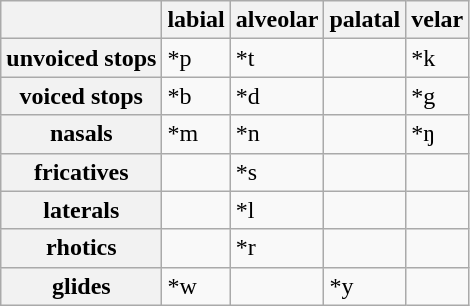<table class="wikitable">
<tr>
<th></th>
<th>labial</th>
<th>alveolar</th>
<th>palatal</th>
<th>velar</th>
</tr>
<tr>
<th>unvoiced stops</th>
<td>*p</td>
<td>*t</td>
<td></td>
<td>*k</td>
</tr>
<tr>
<th>voiced stops</th>
<td>*b</td>
<td>*d</td>
<td></td>
<td>*g</td>
</tr>
<tr>
<th>nasals</th>
<td>*m</td>
<td>*n</td>
<td></td>
<td>*ŋ</td>
</tr>
<tr>
<th>fricatives</th>
<td></td>
<td>*s</td>
<td></td>
<td></td>
</tr>
<tr>
<th>laterals</th>
<td></td>
<td>*l</td>
<td></td>
<td></td>
</tr>
<tr>
<th>rhotics</th>
<td></td>
<td>*r</td>
<td></td>
<td></td>
</tr>
<tr>
<th>glides</th>
<td>*w</td>
<td></td>
<td>*y</td>
<td></td>
</tr>
</table>
